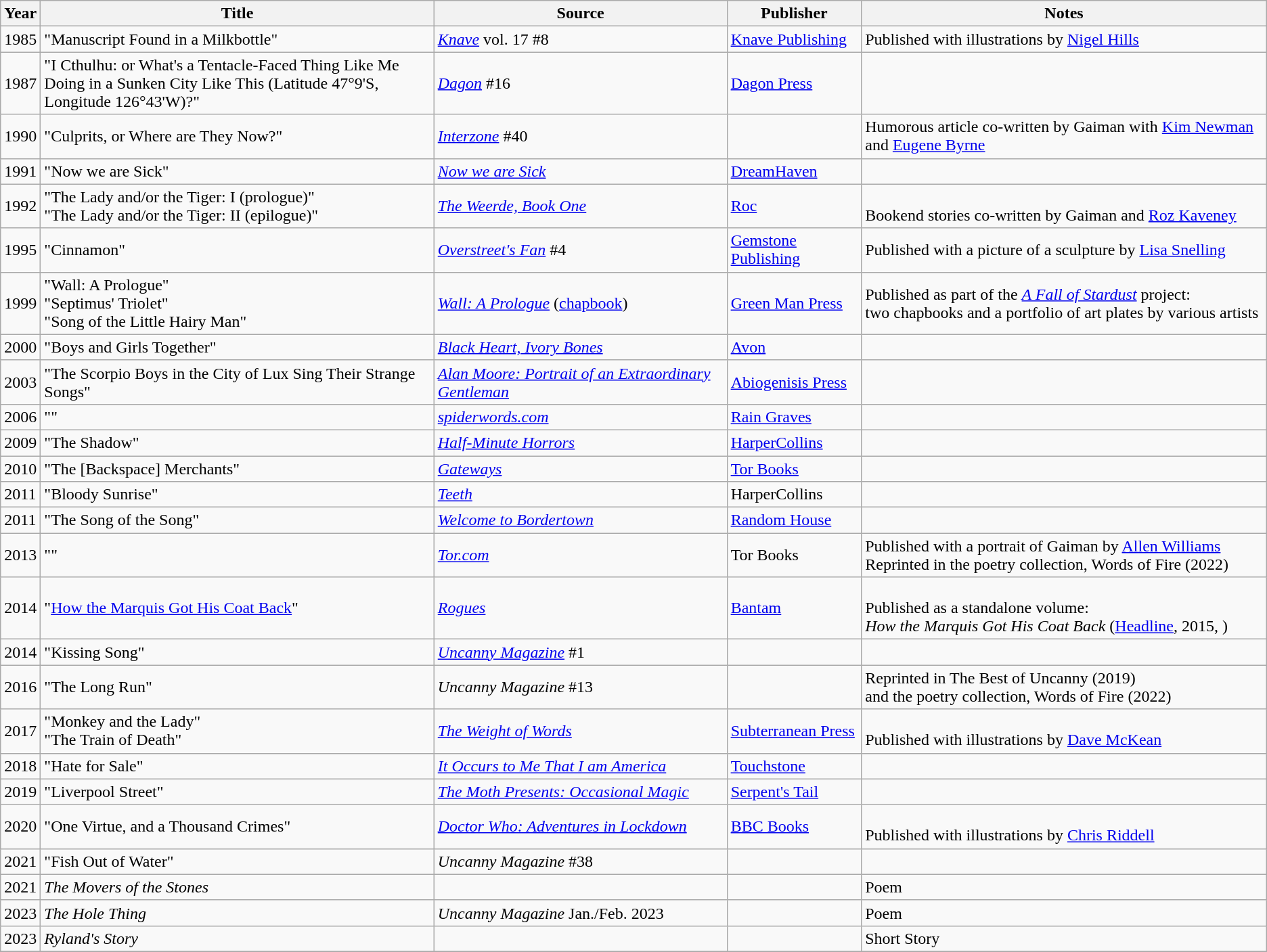<table class="wikitable sortable">
<tr>
<th>Year</th>
<th>Title</th>
<th>Source</th>
<th>Publisher</th>
<th>Notes</th>
</tr>
<tr>
<td>1985</td>
<td>"Manuscript Found in a Milkbottle"</td>
<td><em><a href='#'>Knave</a></em> vol. 17 #8</td>
<td><a href='#'>Knave Publishing</a></td>
<td>Published with illustrations by <a href='#'>Nigel Hills</a></td>
</tr>
<tr>
<td>1987</td>
<td>"I Cthulhu: or What's a Tentacle-Faced Thing Like Me<br>Doing in a Sunken City Like This (Latitude 47°9'S, Longitude 126°43'W)?"</td>
<td><em><a href='#'>Dagon</a></em> #16</td>
<td><a href='#'>Dagon Press</a></td>
<td></td>
</tr>
<tr>
<td>1990</td>
<td>"Culprits, or Where are They Now?"</td>
<td><em><a href='#'>Interzone</a></em> #40</td>
<td></td>
<td>Humorous article co-written by Gaiman with <a href='#'>Kim Newman</a> and <a href='#'>Eugene Byrne</a></td>
</tr>
<tr>
<td>1991</td>
<td>"Now we are Sick"</td>
<td><em><a href='#'>Now we are Sick</a></em></td>
<td><a href='#'>DreamHaven</a></td>
<td></td>
</tr>
<tr>
<td>1992</td>
<td>"The Lady and/or the Tiger: I (prologue)"<br>"The Lady and/or the Tiger: II (epilogue)"</td>
<td><em><a href='#'>The Weerde, Book One</a></em></td>
<td><a href='#'>Roc</a></td>
<td><br>Bookend stories co-written by Gaiman and <a href='#'>Roz Kaveney</a></td>
</tr>
<tr>
<td>1995</td>
<td>"Cinnamon"</td>
<td><em><a href='#'>Overstreet's Fan</a></em> #4</td>
<td><a href='#'>Gemstone Publishing</a></td>
<td>Published with a picture of a sculpture by <a href='#'>Lisa Snelling</a></td>
</tr>
<tr>
<td>1999</td>
<td>"Wall: A Prologue"<br>"Septimus' Triolet"<br>"Song of the Little Hairy Man"</td>
<td><em><a href='#'>Wall: A Prologue</a></em> (<a href='#'>chapbook</a>)</td>
<td><a href='#'>Green Man Press</a></td>
<td>Published as part of the <em><a href='#'>A Fall of Stardust</a></em> project:<br>two chapbooks and a portfolio of art plates by various artists</td>
</tr>
<tr>
<td>2000</td>
<td>"Boys and Girls Together"</td>
<td><em><a href='#'>Black Heart, Ivory Bones</a></em></td>
<td><a href='#'>Avon</a></td>
<td></td>
</tr>
<tr>
<td>2003</td>
<td>"The Scorpio Boys in the City of Lux Sing Their Strange Songs"</td>
<td><em><a href='#'>Alan Moore: Portrait of an Extraordinary Gentleman</a></em></td>
<td><a href='#'>Abiogenisis Press</a></td>
<td></td>
</tr>
<tr>
<td>2006</td>
<td>""</td>
<td><em><a href='#'>spiderwords.com</a></em></td>
<td><a href='#'>Rain Graves</a></td>
<td></td>
</tr>
<tr>
<td>2009</td>
<td>"The Shadow"</td>
<td><em><a href='#'>Half-Minute Horrors</a></em></td>
<td><a href='#'>HarperCollins</a></td>
<td></td>
</tr>
<tr>
<td>2010</td>
<td>"The [Backspace] Merchants"</td>
<td><em><a href='#'>Gateways</a></em></td>
<td><a href='#'>Tor Books</a></td>
<td></td>
</tr>
<tr>
<td>2011</td>
<td>"Bloody Sunrise"</td>
<td><em><a href='#'>Teeth</a></em></td>
<td>HarperCollins</td>
<td></td>
</tr>
<tr>
<td>2011</td>
<td>"The Song of the Song"</td>
<td><em><a href='#'>Welcome to Bordertown</a></em></td>
<td><a href='#'>Random House</a></td>
<td></td>
</tr>
<tr>
<td>2013</td>
<td>""</td>
<td><em><a href='#'>Tor.com</a></em></td>
<td>Tor Books</td>
<td>Published with a portrait of Gaiman by <a href='#'>Allen Williams</a><br>Reprinted in the poetry collection, Words of Fire (2022)</td>
</tr>
<tr>
<td>2014</td>
<td>"<a href='#'>How the Marquis Got His Coat Back</a>"</td>
<td><em><a href='#'>Rogues</a></em></td>
<td><a href='#'>Bantam</a></td>
<td><br>Published as a standalone volume:<br><em>How the Marquis Got His Coat Back</em> (<a href='#'>Headline</a>, 2015, )</td>
</tr>
<tr>
<td>2014</td>
<td>"Kissing Song"</td>
<td><em><a href='#'>Uncanny Magazine</a></em> #1</td>
<td></td>
<td></td>
</tr>
<tr>
<td>2016</td>
<td>"The Long Run"</td>
<td><em>Uncanny Magazine</em> #13</td>
<td></td>
<td>Reprinted in The Best of Uncanny (2019) <br>and the poetry collection, Words of Fire (2022)</td>
</tr>
<tr>
<td>2017</td>
<td>"Monkey and the Lady"<br>"The Train of Death"</td>
<td><em><a href='#'>The Weight of Words</a></em></td>
<td><a href='#'>Subterranean Press</a></td>
<td><br>Published with illustrations by <a href='#'>Dave McKean</a></td>
</tr>
<tr>
<td>2018</td>
<td>"Hate for Sale"</td>
<td><em><a href='#'>It Occurs to Me That I am America</a></em></td>
<td><a href='#'>Touchstone</a></td>
<td></td>
</tr>
<tr>
<td>2019</td>
<td>"Liverpool Street"</td>
<td><em><a href='#'>The Moth Presents: Occasional Magic</a></em></td>
<td><a href='#'>Serpent's Tail</a></td>
<td></td>
</tr>
<tr>
<td>2020</td>
<td>"One Virtue, and a Thousand Crimes"</td>
<td><em><a href='#'>Doctor Who: Adventures in Lockdown</a></em></td>
<td><a href='#'>BBC Books</a></td>
<td><br>Published with illustrations by <a href='#'>Chris Riddell</a></td>
</tr>
<tr>
<td>2021</td>
<td>"Fish Out of Water"</td>
<td><em>Uncanny Magazine</em> #38</td>
<td></td>
<td></td>
</tr>
<tr>
<td>2021</td>
<td><em>The Movers of the Stones</em></td>
<td></td>
<td></td>
<td>Poem</td>
</tr>
<tr>
<td>2023</td>
<td><em>The Hole Thing</em></td>
<td><em>Uncanny Magazine</em> Jan./Feb. 2023</td>
<td></td>
<td>Poem</td>
</tr>
<tr>
<td>2023</td>
<td><em>Ryland's Story</em></td>
<td></td>
<td></td>
<td>Short Story</td>
</tr>
<tr>
</tr>
</table>
